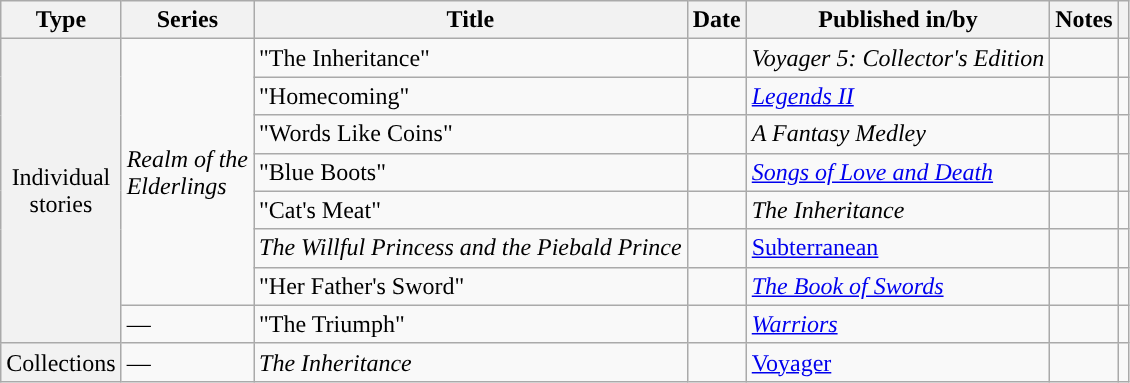<table class="wikitable sortable">
<tr>
<th scope=col>Type</th>
<th scope=col>Series</th>
<th scope=col>Title</th>
<th scope=col>Date</th>
<th scope=col>Published in/by</th>
<th scope=col class=unsortable>Notes</th>
<th scope=col class=unsortable></th>
</tr>
<tr>
<th scope=row rowspan=8 style="font-weight: normal">Individual<br> stories</th>
<td scope=row rowspan=7><em>Realm of the</em><br><em>Elderlings</em></td>
<td>"The Inheritance"</td>
<td align=center></td>
<td><em>Voyager 5: Collector's Edition</em></td>
<td align=center></td>
<td align=center></td>
</tr>
<tr>
<td>"Homecoming"</td>
<td align=center></td>
<td><em><a href='#'>Legends II</a></em></td>
<td align=center></td>
<td align=center></td>
</tr>
<tr>
<td>"Words Like Coins"</td>
<td align=center></td>
<td><em>A Fantasy Medley</em></td>
<td align=center></td>
<td align=center></td>
</tr>
<tr>
<td>"Blue Boots"</td>
<td align=center></td>
<td><em><a href='#'>Songs of Love and Death</a></em></td>
<td align=center></td>
<td align=center></td>
</tr>
<tr>
<td>"Cat's Meat"</td>
<td align=center></td>
<td data-sort-value="Inheritance, The"><em>The Inheritance</em></td>
<td></td>
<td align=center></td>
</tr>
<tr>
<td><em>The Willful Princess and the Piebald Prince</em></td>
<td align=center></td>
<td><a href='#'>Subterranean</a></td>
<td></td>
<td align=center></td>
</tr>
<tr>
<td>"Her Father's Sword"</td>
<td align=center></td>
<td data-sort-value="Book of Swords, The"><em><a href='#'>The Book of Swords</a></em></td>
<td align=center></td>
<td align=center></td>
</tr>
<tr>
<td>—</td>
<td>"The Triumph"</td>
<td align=center></td>
<td><em><a href='#'>Warriors</a></em></td>
<td align=center></td>
<td align=center></td>
</tr>
<tr>
<th scope=row style="font-weight: normal">Collections</th>
<td>—</td>
<td><em>The Inheritance</em></td>
<td align=center></td>
<td><a href='#'>Voyager</a></td>
<td align=center></td>
<td align=center></td>
</tr>
</table>
